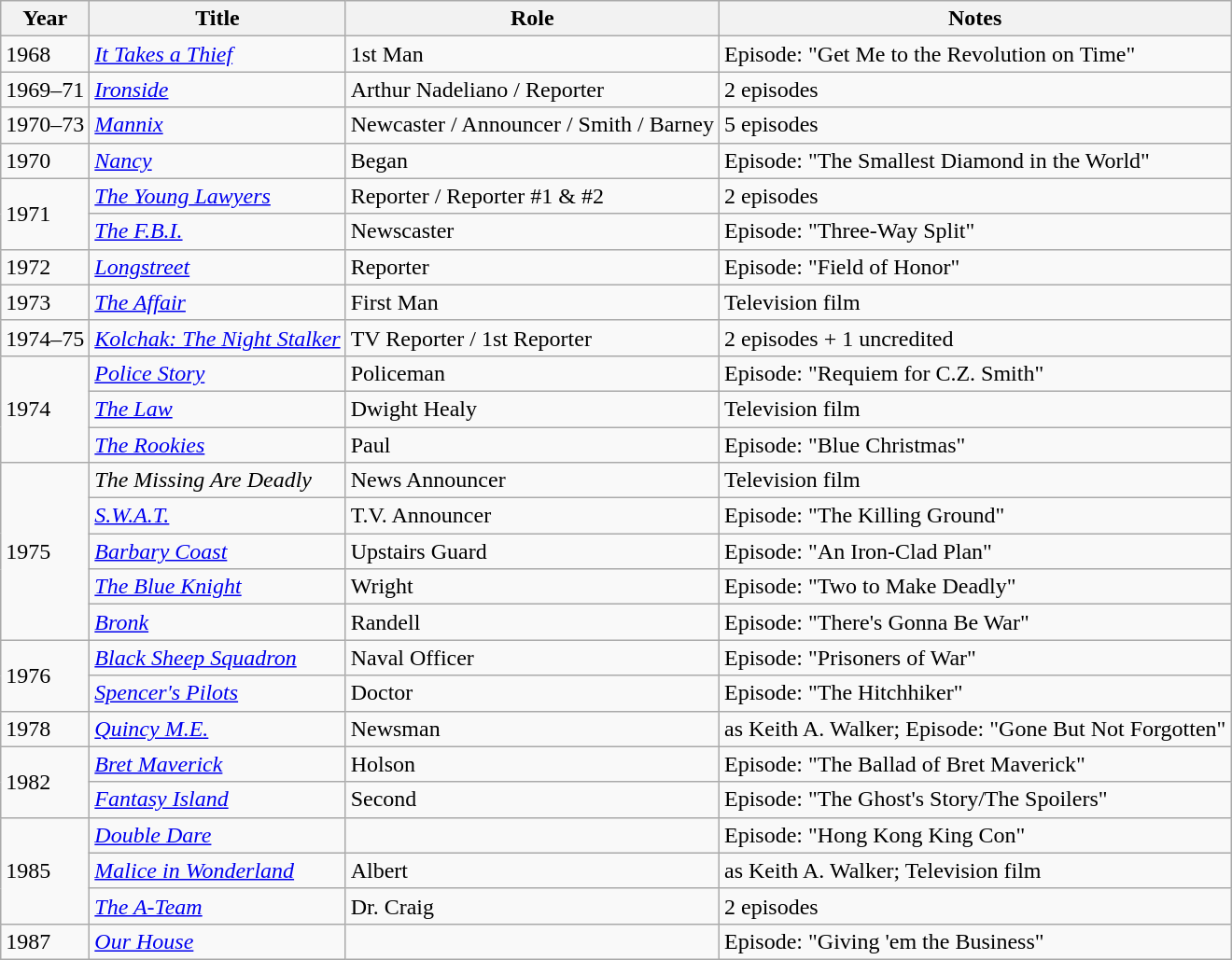<table class="wikitable">
<tr>
<th>Year</th>
<th>Title</th>
<th>Role</th>
<th>Notes</th>
</tr>
<tr>
<td>1968</td>
<td><em><a href='#'>It Takes a Thief</a></em></td>
<td>1st Man</td>
<td>Episode: "Get Me to the Revolution on Time"</td>
</tr>
<tr>
<td>1969–71</td>
<td><em><a href='#'>Ironside</a></em></td>
<td>Arthur Nadeliano / Reporter</td>
<td>2 episodes</td>
</tr>
<tr>
<td>1970–73</td>
<td><em><a href='#'>Mannix</a></em></td>
<td>Newcaster / Announcer / Smith / Barney</td>
<td>5 episodes</td>
</tr>
<tr>
<td>1970</td>
<td><em><a href='#'>Nancy</a></em></td>
<td>Began</td>
<td>Episode: "The Smallest Diamond in the World"</td>
</tr>
<tr>
<td rowspan="2">1971</td>
<td><em><a href='#'>The Young Lawyers</a></em></td>
<td>Reporter / Reporter #1 & #2</td>
<td>2 episodes</td>
</tr>
<tr>
<td><em><a href='#'>The F.B.I.</a></em></td>
<td>Newscaster</td>
<td>Episode: "Three-Way Split"</td>
</tr>
<tr>
<td>1972</td>
<td><em><a href='#'>Longstreet</a></em></td>
<td>Reporter</td>
<td>Episode: "Field of Honor"</td>
</tr>
<tr>
<td>1973</td>
<td><em><a href='#'>The Affair</a></em></td>
<td>First Man</td>
<td>Television film</td>
</tr>
<tr>
<td>1974–75</td>
<td><em><a href='#'>Kolchak: The Night Stalker</a></em></td>
<td>TV Reporter / 1st Reporter</td>
<td>2 episodes + 1 uncredited</td>
</tr>
<tr>
<td rowspan="3">1974</td>
<td><em><a href='#'>Police Story</a></em></td>
<td>Policeman</td>
<td>Episode: "Requiem for C.Z. Smith"</td>
</tr>
<tr>
<td><em><a href='#'>The Law</a></em></td>
<td>Dwight Healy</td>
<td>Television film</td>
</tr>
<tr>
<td><em><a href='#'>The Rookies</a></em></td>
<td>Paul</td>
<td>Episode: "Blue Christmas"</td>
</tr>
<tr>
<td rowspan="5">1975</td>
<td><em>The Missing Are Deadly</em></td>
<td>News Announcer</td>
<td>Television film</td>
</tr>
<tr>
<td><em><a href='#'>S.W.A.T.</a></em></td>
<td>T.V. Announcer</td>
<td>Episode: "The Killing Ground"</td>
</tr>
<tr>
<td><em><a href='#'>Barbary Coast</a></em></td>
<td>Upstairs Guard</td>
<td>Episode: "An Iron-Clad Plan"</td>
</tr>
<tr>
<td><em><a href='#'>The Blue Knight</a></em></td>
<td>Wright</td>
<td>Episode: "Two to Make Deadly"</td>
</tr>
<tr>
<td><em><a href='#'>Bronk</a></em></td>
<td>Randell</td>
<td>Episode: "There's Gonna Be War"</td>
</tr>
<tr>
<td rowspan="2">1976</td>
<td><em><a href='#'>Black Sheep Squadron</a></em></td>
<td>Naval Officer</td>
<td>Episode: "Prisoners of War"</td>
</tr>
<tr>
<td><em><a href='#'>Spencer's Pilots</a></em></td>
<td>Doctor</td>
<td>Episode: "The Hitchhiker"</td>
</tr>
<tr>
<td>1978</td>
<td><em><a href='#'>Quincy M.E.</a></em></td>
<td>Newsman</td>
<td>as Keith A. Walker; Episode: "Gone But Not Forgotten"</td>
</tr>
<tr>
<td rowspan="2">1982</td>
<td><em><a href='#'>Bret Maverick</a></em></td>
<td>Holson</td>
<td>Episode: "The Ballad of Bret Maverick"</td>
</tr>
<tr>
<td><em><a href='#'>Fantasy Island</a></em></td>
<td>Second</td>
<td>Episode: "The Ghost's Story/The Spoilers"</td>
</tr>
<tr>
<td rowspan="3">1985</td>
<td><em><a href='#'>Double Dare</a></em></td>
<td></td>
<td>Episode: "Hong Kong King Con"</td>
</tr>
<tr>
<td><em><a href='#'>Malice in Wonderland</a></em></td>
<td>Albert</td>
<td>as Keith A. Walker; Television film</td>
</tr>
<tr>
<td><em><a href='#'>The A-Team</a></em></td>
<td>Dr. Craig</td>
<td>2 episodes</td>
</tr>
<tr>
<td>1987</td>
<td><em><a href='#'>Our House</a></em></td>
<td></td>
<td>Episode: "Giving 'em the Business"</td>
</tr>
</table>
